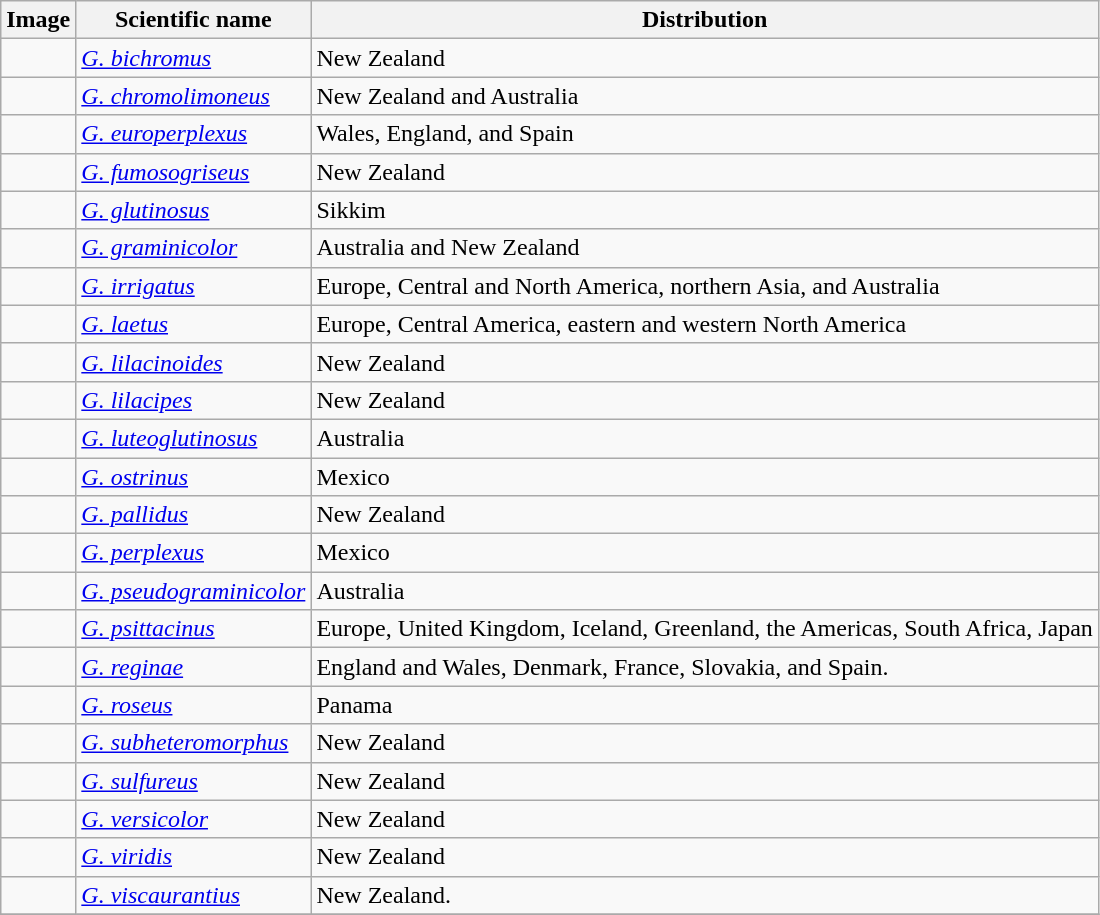<table class="wikitable">
<tr>
<th>Image</th>
<th>Scientific name</th>
<th>Distribution</th>
</tr>
<tr>
<td></td>
<td><em><a href='#'>G. bichromus</a></em></td>
<td>New Zealand</td>
</tr>
<tr>
<td></td>
<td><em><a href='#'>G. chromolimoneus</a></em></td>
<td>New Zealand and Australia</td>
</tr>
<tr>
<td></td>
<td><em><a href='#'>G. europerplexus</a></em></td>
<td>Wales, England, and Spain</td>
</tr>
<tr>
<td></td>
<td><em><a href='#'>G. fumosogriseus</a></em></td>
<td>New Zealand</td>
</tr>
<tr>
<td></td>
<td><em><a href='#'>G. glutinosus</a></em></td>
<td>Sikkim</td>
</tr>
<tr>
<td></td>
<td><em><a href='#'>G. graminicolor</a></em></td>
<td>Australia and New Zealand</td>
</tr>
<tr>
<td></td>
<td><em><a href='#'>G. irrigatus</a></em></td>
<td>Europe, Central and North America, northern Asia, and Australia</td>
</tr>
<tr>
<td></td>
<td><em><a href='#'>G. laetus</a></em></td>
<td>Europe, Central America, eastern and western North America</td>
</tr>
<tr>
<td></td>
<td><em><a href='#'>G. lilacinoides</a></em></td>
<td>New Zealand</td>
</tr>
<tr>
<td></td>
<td><em><a href='#'>G. lilacipes</a></em></td>
<td>New Zealand</td>
</tr>
<tr>
<td></td>
<td><em><a href='#'>G. luteoglutinosus</a></em></td>
<td>Australia</td>
</tr>
<tr>
<td></td>
<td><em><a href='#'>G. ostrinus</a></em></td>
<td>Mexico</td>
</tr>
<tr>
<td></td>
<td><em><a href='#'>G. pallidus</a></em></td>
<td>New Zealand</td>
</tr>
<tr>
<td></td>
<td><em><a href='#'>G. perplexus</a></em></td>
<td>Mexico</td>
</tr>
<tr>
<td></td>
<td><em><a href='#'>G. pseudograminicolor</a></em></td>
<td>Australia</td>
</tr>
<tr>
<td></td>
<td><em><a href='#'>G. psittacinus</a></em></td>
<td>Europe, United Kingdom, Iceland, Greenland, the Americas, South Africa, Japan</td>
</tr>
<tr>
<td></td>
<td><em><a href='#'>G. reginae</a></em></td>
<td>England and Wales, Denmark, France, Slovakia, and Spain.</td>
</tr>
<tr>
<td></td>
<td><em><a href='#'>G. roseus</a></em></td>
<td>Panama</td>
</tr>
<tr>
<td></td>
<td><em><a href='#'>G. subheteromorphus</a></em></td>
<td>New Zealand</td>
</tr>
<tr>
<td></td>
<td><em><a href='#'>G. sulfureus</a></em></td>
<td>New Zealand</td>
</tr>
<tr>
<td></td>
<td><em><a href='#'>G. versicolor</a></em></td>
<td>New Zealand</td>
</tr>
<tr>
<td></td>
<td><em><a href='#'>G. viridis</a></em></td>
<td>New Zealand</td>
</tr>
<tr>
<td></td>
<td><em><a href='#'>G. viscaurantius</a></em></td>
<td>New Zealand.</td>
</tr>
<tr>
</tr>
</table>
